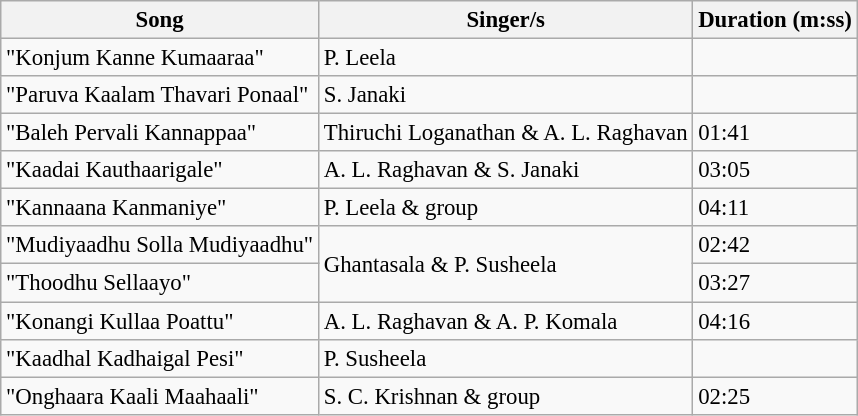<table class="wikitable" style="font-size:95%;">
<tr>
<th>Song</th>
<th>Singer/s</th>
<th>Duration (m:ss)</th>
</tr>
<tr>
<td>"Konjum Kanne Kumaaraa"</td>
<td>P. Leela</td>
<td></td>
</tr>
<tr>
<td>"Paruva Kaalam Thavari Ponaal"</td>
<td>S. Janaki</td>
<td></td>
</tr>
<tr>
<td>"Baleh Pervali Kannappaa"</td>
<td>Thiruchi Loganathan & A. L. Raghavan</td>
<td>01:41</td>
</tr>
<tr>
<td>"Kaadai Kauthaarigale"</td>
<td>A. L. Raghavan & S. Janaki</td>
<td>03:05</td>
</tr>
<tr>
<td>"Kannaana Kanmaniye"</td>
<td>P. Leela & group</td>
<td>04:11</td>
</tr>
<tr>
<td>"Mudiyaadhu Solla Mudiyaadhu"</td>
<td rowspan=2>Ghantasala & P. Susheela</td>
<td>02:42</td>
</tr>
<tr>
<td>"Thoodhu Sellaayo"</td>
<td>03:27</td>
</tr>
<tr>
<td>"Konangi Kullaa Poattu"</td>
<td>A. L. Raghavan & A. P. Komala</td>
<td>04:16</td>
</tr>
<tr>
<td>"Kaadhal Kadhaigal Pesi"</td>
<td>P. Susheela</td>
<td></td>
</tr>
<tr>
<td>"Onghaara Kaali Maahaali"</td>
<td>S. C. Krishnan & group</td>
<td>02:25</td>
</tr>
</table>
